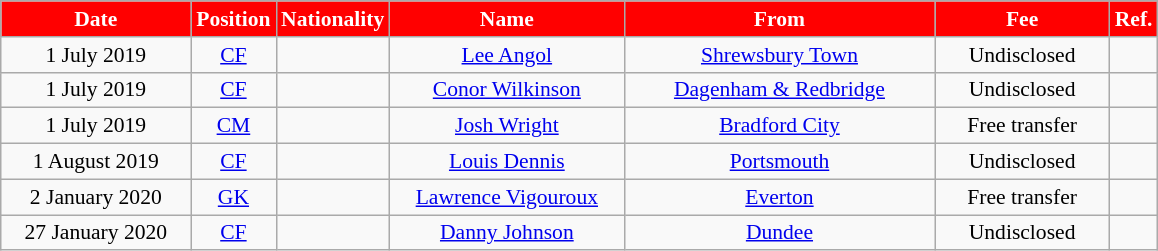<table class="wikitable"  style="text-align:center; font-size:90%; ">
<tr>
<th style="background:red; color:white; width:120px;">Date</th>
<th style="background:red; color:white; width:50px;">Position</th>
<th style="background:red; color:white; width:50px;">Nationality</th>
<th style="background:red; color:white; width:150px;">Name</th>
<th style="background:red; color:white; width:200px;">From</th>
<th style="background:red; color:white; width:110px;">Fee</th>
<th style="background:red; color:white; width:25px;">Ref.</th>
</tr>
<tr>
<td>1 July 2019</td>
<td><a href='#'>CF</a></td>
<td></td>
<td><a href='#'>Lee Angol</a></td>
<td> <a href='#'>Shrewsbury Town</a></td>
<td>Undisclosed</td>
<td></td>
</tr>
<tr>
<td>1 July 2019</td>
<td><a href='#'>CF</a></td>
<td></td>
<td><a href='#'>Conor Wilkinson</a></td>
<td> <a href='#'>Dagenham & Redbridge</a></td>
<td>Undisclosed</td>
<td></td>
</tr>
<tr>
<td>1 July 2019</td>
<td><a href='#'>CM</a></td>
<td></td>
<td><a href='#'>Josh Wright</a></td>
<td> <a href='#'>Bradford City</a></td>
<td>Free transfer</td>
<td></td>
</tr>
<tr>
<td>1 August 2019</td>
<td><a href='#'>CF</a></td>
<td></td>
<td><a href='#'>Louis Dennis</a></td>
<td> <a href='#'>Portsmouth</a></td>
<td>Undisclosed</td>
<td></td>
</tr>
<tr>
<td>2 January 2020</td>
<td><a href='#'>GK</a></td>
<td></td>
<td><a href='#'>Lawrence Vigouroux</a></td>
<td> <a href='#'>Everton</a></td>
<td>Free transfer</td>
<td></td>
</tr>
<tr>
<td>27 January 2020</td>
<td><a href='#'>CF</a></td>
<td></td>
<td><a href='#'>Danny Johnson</a></td>
<td> <a href='#'>Dundee</a></td>
<td>Undisclosed</td>
<td></td>
</tr>
</table>
